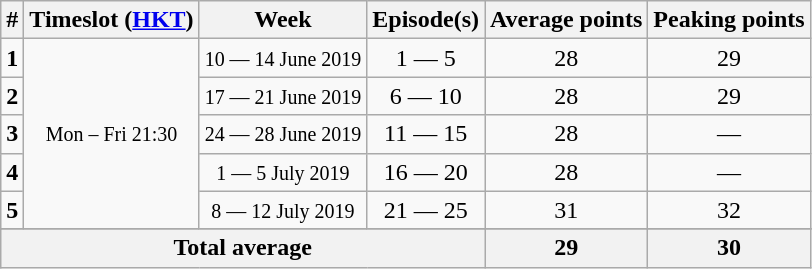<table class="wikitable" style="text-align:center;">
<tr>
<th>#</th>
<th>Timeslot (<a href='#'>HKT</a>)</th>
<th>Week</th>
<th>Episode(s)</th>
<th>Average points</th>
<th>Peaking points</th>
</tr>
<tr>
<td><strong>1</strong></td>
<td rowspan="5"><small>Mon – Fri 21:30</small></td>
<td><small>10 — 14 June 2019</small></td>
<td>1 — 5</td>
<td>28</td>
<td>29</td>
</tr>
<tr>
<td><strong>2</strong></td>
<td><small>17 — 21 June 2019</small></td>
<td>6 — 10</td>
<td>28</td>
<td>29</td>
</tr>
<tr>
<td><strong>3</strong></td>
<td><small>24 — 28 June 2019</small></td>
<td>11 — 15</td>
<td>28</td>
<td>⁠—</td>
</tr>
<tr>
<td><strong>4</strong></td>
<td><small>1 — 5 July 2019</small></td>
<td>16 — 20</td>
<td>28</td>
<td>⁠—</td>
</tr>
<tr>
<td><strong>5</strong></td>
<td><small>8 — 12 July 2019</small></td>
<td>21 — 25</td>
<td>31</td>
<td>⁠32</td>
</tr>
<tr>
</tr>
<tr>
<th colspan="4"><strong>Total average</strong></th>
<th><strong>⁠29</strong></th>
<th><strong>⁠30</strong></th>
</tr>
</table>
